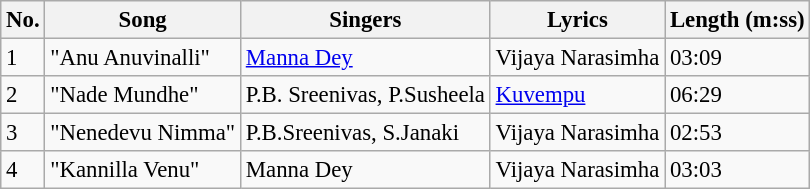<table class="wikitable" style="font-size:95%;">
<tr>
<th>No.</th>
<th>Song</th>
<th>Singers</th>
<th>Lyrics</th>
<th>Length (m:ss)</th>
</tr>
<tr>
<td>1</td>
<td>"Anu Anuvinalli"</td>
<td><a href='#'>Manna Dey</a></td>
<td>Vijaya Narasimha</td>
<td>03:09</td>
</tr>
<tr>
<td>2</td>
<td>"Nade Mundhe"</td>
<td>P.B. Sreenivas, P.Susheela</td>
<td><a href='#'>Kuvempu</a></td>
<td>06:29</td>
</tr>
<tr>
<td>3</td>
<td>"Nenedevu Nimma"</td>
<td>P.B.Sreenivas, S.Janaki</td>
<td>Vijaya Narasimha</td>
<td>02:53</td>
</tr>
<tr>
<td>4</td>
<td>"Kannilla Venu"</td>
<td>Manna Dey</td>
<td>Vijaya Narasimha</td>
<td>03:03</td>
</tr>
</table>
